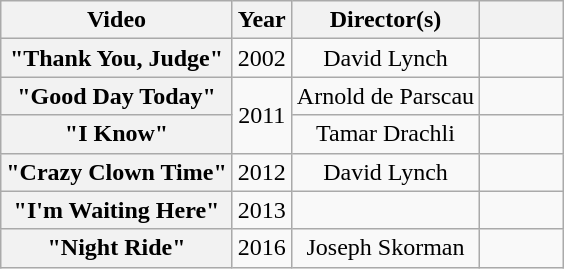<table class="wikitable plainrowheaders" style="text-align:center">
<tr>
<th scope="col">Video</th>
<th scope="col">Year</th>
<th scope="col">Director(s)</th>
<th scope="col" style="width:3em"></th>
</tr>
<tr>
<th scope="row">"Thank You, Judge"</th>
<td>2002</td>
<td>David Lynch</td>
<td></td>
</tr>
<tr>
<th scope="row">"Good Day Today"</th>
<td rowspan="2">2011</td>
<td>Arnold de Parscau</td>
<td></td>
</tr>
<tr>
<th scope="row">"I Know"</th>
<td>Tamar Drachli</td>
<td></td>
</tr>
<tr>
<th scope="row">"Crazy Clown Time"</th>
<td>2012</td>
<td>David Lynch</td>
<td></td>
</tr>
<tr>
<th scope="row">"I'm Waiting Here"</th>
<td>2013</td>
<td></td>
<td></td>
</tr>
<tr>
<th scope="row">"Night Ride"</th>
<td>2016</td>
<td>Joseph Skorman</td>
<td></td>
</tr>
</table>
